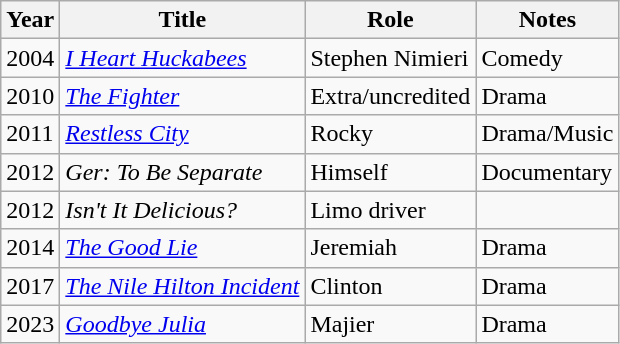<table class="wikitable sortable">
<tr>
<th>Year</th>
<th>Title</th>
<th>Role</th>
<th class="unsortable">Notes</th>
</tr>
<tr>
<td>2004</td>
<td><em><a href='#'>I Heart Huckabees</a></em></td>
<td>Stephen Nimieri</td>
<td>Comedy</td>
</tr>
<tr>
<td>2010</td>
<td><em><a href='#'>The Fighter</a></em></td>
<td>Extra/uncredited</td>
<td>Drama</td>
</tr>
<tr>
<td>2011</td>
<td><em><a href='#'>Restless City</a></em></td>
<td>Rocky</td>
<td>Drama/Music</td>
</tr>
<tr>
<td>2012</td>
<td><em>Ger: To Be Separate</em></td>
<td>Himself</td>
<td>Documentary</td>
</tr>
<tr>
<td>2012</td>
<td><em>Isn't It Delicious?</em></td>
<td>Limo driver</td>
<td></td>
</tr>
<tr>
<td>2014</td>
<td><em><a href='#'>The Good Lie</a></em></td>
<td>Jeremiah</td>
<td>Drama</td>
</tr>
<tr>
<td>2017</td>
<td><em><a href='#'>The Nile Hilton Incident</a></em></td>
<td>Clinton</td>
<td>Drama</td>
</tr>
<tr>
<td>2023</td>
<td><em><a href='#'>Goodbye Julia</a></em></td>
<td>Majier</td>
<td>Drama</td>
</tr>
</table>
